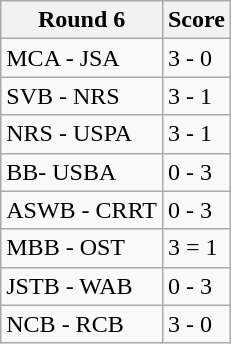<table class="wikitable">
<tr>
<th>Round 6</th>
<th>Score</th>
</tr>
<tr>
<td>MCA - JSA</td>
<td>3 - 0</td>
</tr>
<tr>
<td>SVB - NRS</td>
<td>3 - 1</td>
</tr>
<tr>
<td>NRS - USPA</td>
<td>3 - 1</td>
</tr>
<tr>
<td>BB- USBA</td>
<td>0 - 3</td>
</tr>
<tr>
<td>ASWB - CRRT</td>
<td>0 - 3</td>
</tr>
<tr>
<td>MBB - OST</td>
<td>3 = 1</td>
</tr>
<tr>
<td>JSTB - WAB</td>
<td>0 - 3</td>
</tr>
<tr>
<td>NCB - RCB</td>
<td>3 - 0</td>
</tr>
</table>
